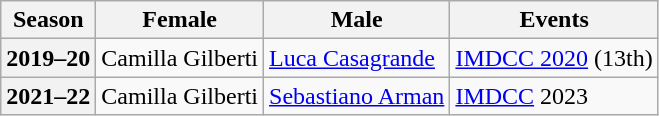<table class="wikitable">
<tr>
<th scope="col">Season</th>
<th scope="col">Female</th>
<th scope="col">Male</th>
<th scope="col">Events</th>
</tr>
<tr>
<th scope="row">2019–20</th>
<td>Camilla Gilberti</td>
<td><a href='#'>Luca Casagrande</a></td>
<td><a href='#'>IMDCC 2020</a> (13th)</td>
</tr>
<tr>
<th scope="row">2021–22</th>
<td>Camilla Gilberti</td>
<td><a href='#'>Sebastiano Arman</a></td>
<td><a href='#'>IMDCC</a> 2023 </td>
</tr>
</table>
